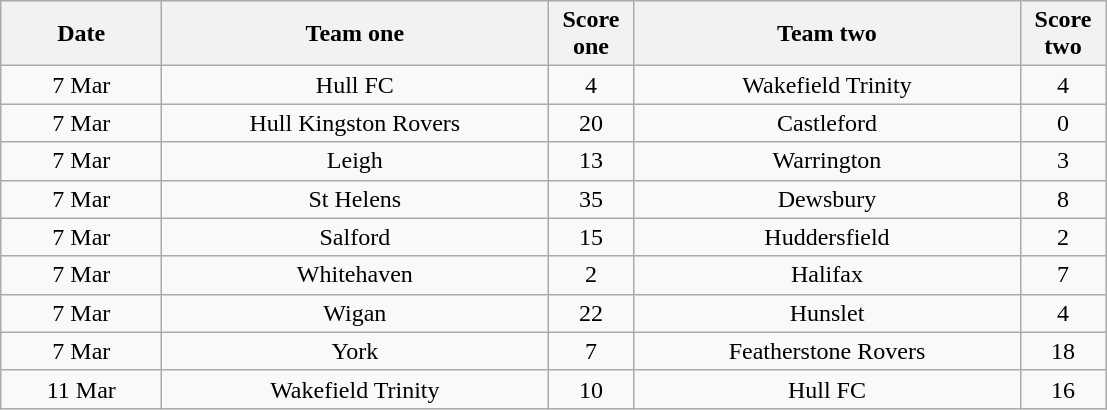<table class="wikitable" style="text-align: center">
<tr>
<th width=100>Date</th>
<th width=250>Team one</th>
<th width=50>Score one</th>
<th width=250>Team two</th>
<th width=50>Score two</th>
</tr>
<tr>
<td>7 Mar</td>
<td>Hull FC</td>
<td>4</td>
<td>Wakefield Trinity</td>
<td>4</td>
</tr>
<tr>
<td>7 Mar</td>
<td>Hull Kingston Rovers</td>
<td>20</td>
<td>Castleford</td>
<td>0</td>
</tr>
<tr>
<td>7 Mar</td>
<td>Leigh</td>
<td>13</td>
<td>Warrington</td>
<td>3</td>
</tr>
<tr>
<td>7 Mar</td>
<td>St Helens</td>
<td>35</td>
<td>Dewsbury</td>
<td>8</td>
</tr>
<tr>
<td>7 Mar</td>
<td>Salford</td>
<td>15</td>
<td>Huddersfield</td>
<td>2</td>
</tr>
<tr>
<td>7 Mar</td>
<td>Whitehaven</td>
<td>2</td>
<td>Halifax</td>
<td>7</td>
</tr>
<tr>
<td>7 Mar</td>
<td>Wigan</td>
<td>22</td>
<td>Hunslet</td>
<td>4</td>
</tr>
<tr>
<td>7 Mar</td>
<td>York</td>
<td>7</td>
<td>Featherstone Rovers</td>
<td>18</td>
</tr>
<tr>
<td>11 Mar</td>
<td>Wakefield Trinity</td>
<td>10</td>
<td>Hull FC</td>
<td>16</td>
</tr>
</table>
